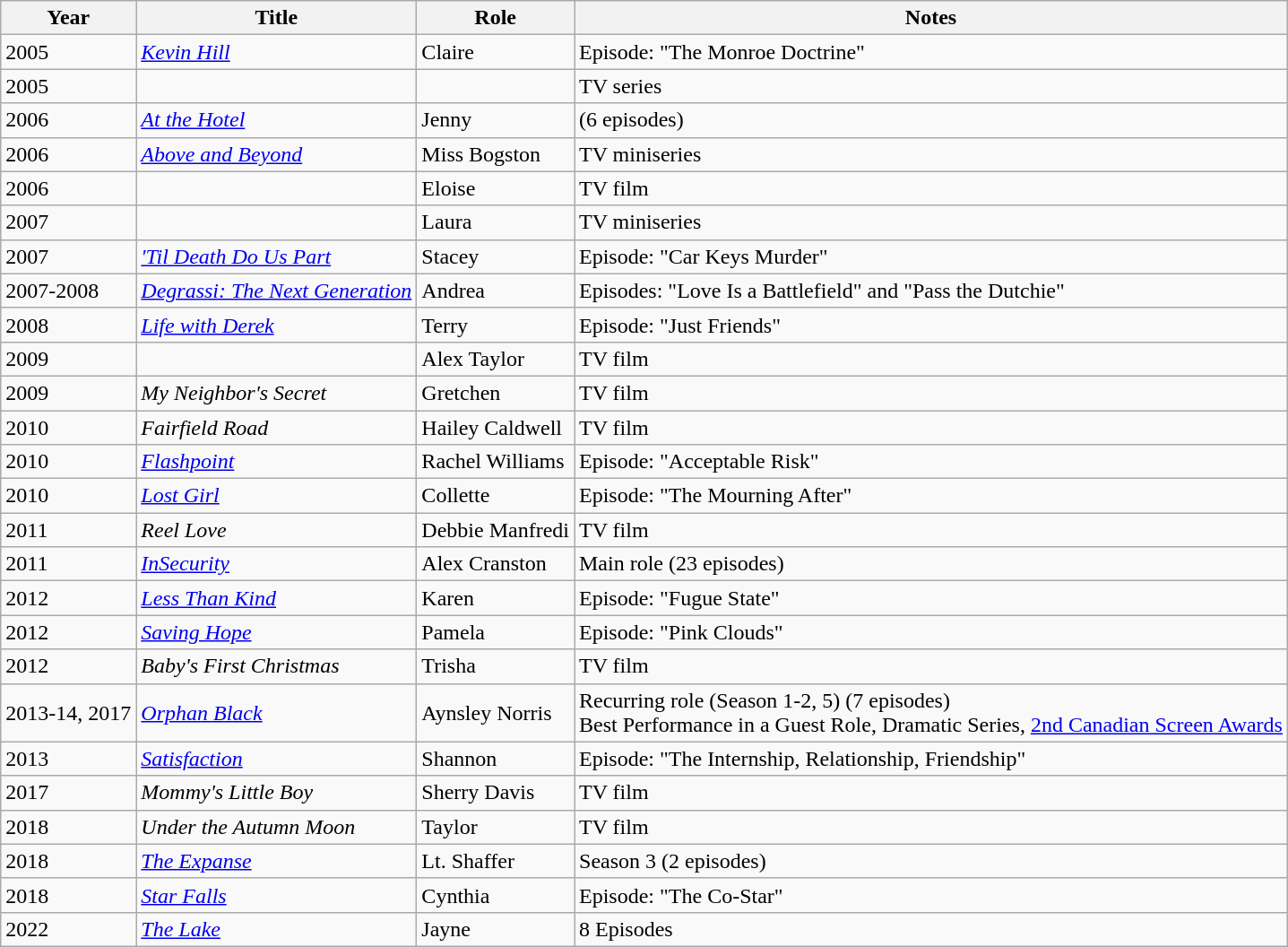<table class="wikitable sortable">
<tr>
<th>Year</th>
<th>Title</th>
<th>Role</th>
<th class="unsortable">Notes</th>
</tr>
<tr>
<td>2005</td>
<td><em><a href='#'>Kevin Hill</a></em></td>
<td>Claire</td>
<td>Episode: "The Monroe Doctrine"</td>
</tr>
<tr>
<td>2005</td>
<td><em></em></td>
<td></td>
<td>TV series</td>
</tr>
<tr>
<td>2006</td>
<td><em><a href='#'>At the Hotel</a></em></td>
<td>Jenny</td>
<td>(6 episodes)</td>
</tr>
<tr>
<td>2006</td>
<td><em><a href='#'>Above and Beyond</a></em></td>
<td>Miss Bogston</td>
<td>TV miniseries</td>
</tr>
<tr>
<td>2006</td>
<td><em></em></td>
<td>Eloise</td>
<td>TV film</td>
</tr>
<tr>
<td>2007</td>
<td><em></em></td>
<td>Laura</td>
<td>TV miniseries</td>
</tr>
<tr>
<td>2007</td>
<td data-sort-value="Til Death Do Us Part"><em><a href='#'>'Til Death Do Us Part</a></em></td>
<td>Stacey</td>
<td>Episode: "Car Keys Murder"</td>
</tr>
<tr>
<td>2007-2008</td>
<td><em><a href='#'>Degrassi: The Next Generation</a></em></td>
<td>Andrea</td>
<td>Episodes: "Love Is a Battlefield" and "Pass the Dutchie"</td>
</tr>
<tr>
<td>2008</td>
<td><em><a href='#'>Life with Derek</a></em></td>
<td>Terry</td>
<td>Episode: "Just Friends"</td>
</tr>
<tr>
<td>2009</td>
<td><em></em></td>
<td>Alex Taylor</td>
<td>TV film</td>
</tr>
<tr>
<td>2009</td>
<td><em>My Neighbor's Secret</em></td>
<td>Gretchen</td>
<td>TV film</td>
</tr>
<tr>
<td>2010</td>
<td><em>Fairfield Road</em></td>
<td>Hailey Caldwell</td>
<td>TV film</td>
</tr>
<tr>
<td>2010</td>
<td><em><a href='#'>Flashpoint</a></em></td>
<td>Rachel Williams</td>
<td>Episode: "Acceptable Risk"</td>
</tr>
<tr>
<td>2010</td>
<td><em><a href='#'>Lost Girl</a></em></td>
<td>Collette</td>
<td>Episode: "The Mourning After"</td>
</tr>
<tr>
<td>2011</td>
<td><em>Reel Love</em></td>
<td>Debbie Manfredi</td>
<td>TV film</td>
</tr>
<tr>
<td>2011</td>
<td><em><a href='#'>InSecurity</a></em></td>
<td>Alex Cranston</td>
<td>Main role (23 episodes)</td>
</tr>
<tr>
<td>2012</td>
<td><em><a href='#'>Less Than Kind</a></em></td>
<td>Karen</td>
<td>Episode: "Fugue State"</td>
</tr>
<tr>
<td>2012</td>
<td><em><a href='#'>Saving Hope</a></em></td>
<td>Pamela</td>
<td>Episode: "Pink Clouds"</td>
</tr>
<tr>
<td>2012</td>
<td><em>Baby's First Christmas</em></td>
<td>Trisha</td>
<td>TV film</td>
</tr>
<tr>
<td>2013-14, 2017</td>
<td><em><a href='#'>Orphan Black</a></em></td>
<td>Aynsley Norris</td>
<td>Recurring role (Season 1-2, 5) (7 episodes)<br>Best Performance in a Guest Role, Dramatic Series, <a href='#'>2nd Canadian Screen Awards</a></td>
</tr>
<tr>
<td>2013</td>
<td><em><a href='#'>Satisfaction</a></em></td>
<td>Shannon</td>
<td>Episode: "The Internship, Relationship, Friendship"</td>
</tr>
<tr>
<td>2017</td>
<td><em>Mommy's Little Boy</em></td>
<td>Sherry Davis</td>
<td>TV film</td>
</tr>
<tr>
<td>2018</td>
<td><em>Under the Autumn Moon</em></td>
<td>Taylor</td>
<td>TV film</td>
</tr>
<tr>
<td>2018</td>
<td data-sort-value="Expanse, The"><em><a href='#'>The Expanse</a></em></td>
<td>Lt. Shaffer</td>
<td>Season 3 (2 episodes)</td>
</tr>
<tr>
<td>2018</td>
<td><em><a href='#'>Star Falls</a></em></td>
<td>Cynthia</td>
<td>Episode: "The Co-Star"</td>
</tr>
<tr>
<td>2022</td>
<td data-sort-value="Lake, The"><em><a href='#'>The Lake</a></em></td>
<td>Jayne</td>
<td>8 Episodes</td>
</tr>
</table>
